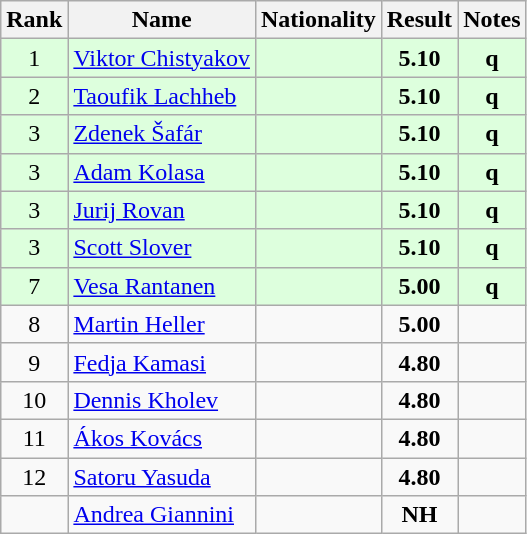<table class="wikitable sortable" style="text-align:center">
<tr>
<th>Rank</th>
<th>Name</th>
<th>Nationality</th>
<th>Result</th>
<th>Notes</th>
</tr>
<tr bgcolor=ddffdd>
<td>1</td>
<td align=left><a href='#'>Viktor Chistyakov</a></td>
<td align=left></td>
<td><strong>5.10</strong></td>
<td><strong>q</strong></td>
</tr>
<tr bgcolor=ddffdd>
<td>2</td>
<td align=left><a href='#'>Taoufik Lachheb</a></td>
<td align=left></td>
<td><strong>5.10</strong></td>
<td><strong>q</strong></td>
</tr>
<tr bgcolor=ddffdd>
<td>3</td>
<td align=left><a href='#'>Zdenek Šafár</a></td>
<td align=left></td>
<td><strong>5.10</strong></td>
<td><strong>q</strong></td>
</tr>
<tr bgcolor=ddffdd>
<td>3</td>
<td align=left><a href='#'>Adam Kolasa</a></td>
<td align=left></td>
<td><strong>5.10</strong></td>
<td><strong>q</strong></td>
</tr>
<tr bgcolor=ddffdd>
<td>3</td>
<td align=left><a href='#'>Jurij Rovan</a></td>
<td align=left></td>
<td><strong>5.10</strong></td>
<td><strong>q</strong></td>
</tr>
<tr bgcolor=ddffdd>
<td>3</td>
<td align=left><a href='#'>Scott Slover</a></td>
<td align=left></td>
<td><strong>5.10</strong></td>
<td><strong>q</strong></td>
</tr>
<tr bgcolor=ddffdd>
<td>7</td>
<td align=left><a href='#'>Vesa Rantanen</a></td>
<td align=left></td>
<td><strong>5.00</strong></td>
<td><strong>q</strong></td>
</tr>
<tr>
<td>8</td>
<td align=left><a href='#'>Martin Heller</a></td>
<td align=left></td>
<td><strong>5.00</strong></td>
<td></td>
</tr>
<tr>
<td>9</td>
<td align=left><a href='#'>Fedja Kamasi</a></td>
<td align=left></td>
<td><strong>4.80</strong></td>
<td></td>
</tr>
<tr>
<td>10</td>
<td align=left><a href='#'>Dennis Kholev</a></td>
<td align=left></td>
<td><strong>4.80</strong></td>
<td></td>
</tr>
<tr>
<td>11</td>
<td align=left><a href='#'>Ákos Kovács</a></td>
<td align=left></td>
<td><strong>4.80</strong></td>
<td></td>
</tr>
<tr>
<td>12</td>
<td align=left><a href='#'>Satoru Yasuda</a></td>
<td align=left></td>
<td><strong>4.80</strong></td>
<td></td>
</tr>
<tr>
<td></td>
<td align=left><a href='#'>Andrea Giannini</a></td>
<td align=left></td>
<td><strong>NH</strong></td>
<td></td>
</tr>
</table>
